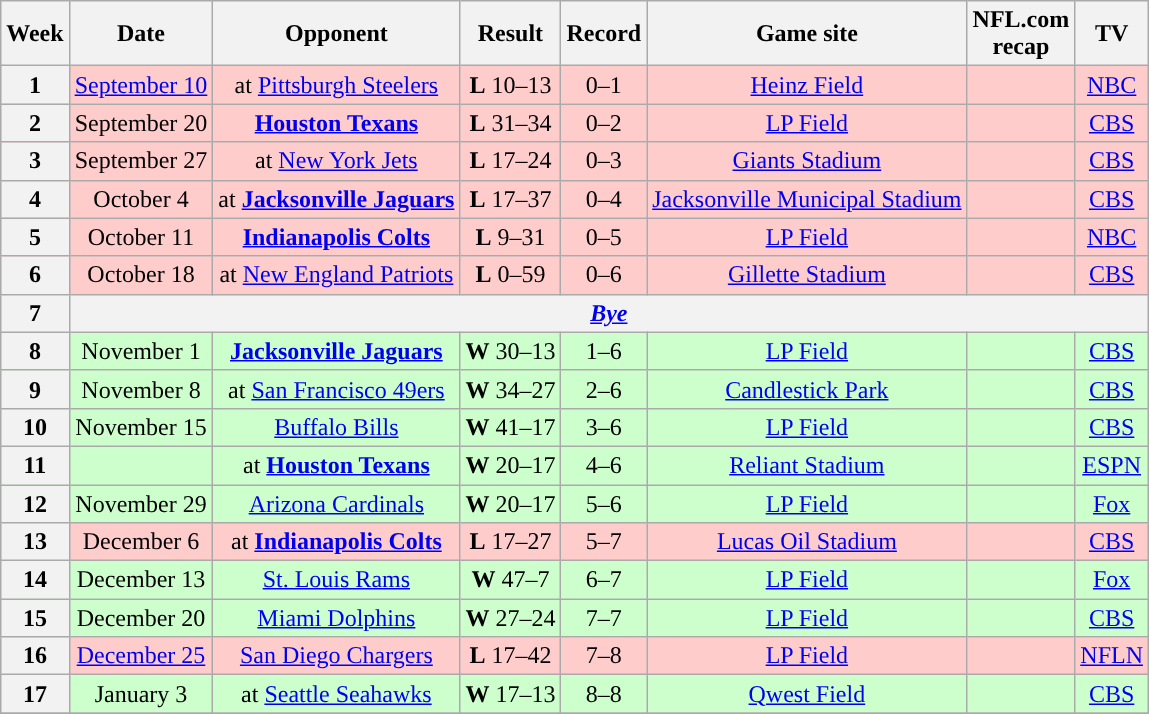<table class="wikitable" style="text-align:center">
<tr>
<th>Week</th>
<th>Date</th>
<th>Opponent</th>
<th>Result</th>
<th>Record</th>
<th>Game site</th>
<th>NFL.com<br>recap</th>
<th>TV</th>
</tr>
<tr style="background:#fcc;">
<th>1</th>
<td><a href='#'>September 10</a></td>
<td>at <a href='#'>Pittsburgh Steelers</a></td>
<td><strong>L</strong> 10–13 </td>
<td>0–1</td>
<td><a href='#'>Heinz Field</a></td>
<td></td>
<td><a href='#'>NBC</a></td>
</tr>
<tr style="background:#fcc;">
<th>2</th>
<td>September 20</td>
<td><strong><a href='#'>Houston Texans</a></strong></td>
<td><strong>L</strong> 31–34</td>
<td>0–2</td>
<td><a href='#'>LP Field</a></td>
<td></td>
<td><a href='#'>CBS</a></td>
</tr>
<tr style="background:#fcc;">
<th>3</th>
<td>September 27</td>
<td>at <a href='#'>New York Jets</a></td>
<td><strong>L</strong> 17–24</td>
<td>0–3</td>
<td><a href='#'>Giants Stadium</a></td>
<td></td>
<td><a href='#'>CBS</a></td>
</tr>
<tr style="background:#fcc;">
<th>4</th>
<td>October 4</td>
<td>at <strong><a href='#'>Jacksonville Jaguars</a></strong></td>
<td><strong>L</strong> 17–37</td>
<td>0–4</td>
<td><a href='#'>Jacksonville Municipal Stadium</a></td>
<td></td>
<td><a href='#'>CBS</a></td>
</tr>
<tr style="background:#fcc;">
<th>5</th>
<td>October 11</td>
<td><strong><a href='#'>Indianapolis Colts</a></strong></td>
<td><strong>L</strong> 9–31</td>
<td>0–5</td>
<td><a href='#'>LP Field</a></td>
<td></td>
<td><a href='#'>NBC</a></td>
</tr>
<tr style="background:#fcc;">
<th>6</th>
<td>October 18</td>
<td>at <a href='#'>New England Patriots</a></td>
<td><strong>L</strong> 0–59</td>
<td>0–6</td>
<td><a href='#'>Gillette Stadium</a></td>
<td></td>
<td><a href='#'>CBS</a></td>
</tr>
<tr>
<th>7</th>
<th colspan="7"><em><a href='#'>Bye</a></em></th>
</tr>
<tr style="background:#cfc;">
<th>8</th>
<td>November 1</td>
<td><strong><a href='#'>Jacksonville Jaguars</a></strong></td>
<td><strong>W</strong> 30–13</td>
<td>1–6</td>
<td><a href='#'>LP Field</a></td>
<td></td>
<td><a href='#'>CBS</a></td>
</tr>
<tr style="background:#cfc;">
<th>9</th>
<td>November 8</td>
<td>at <a href='#'>San Francisco 49ers</a></td>
<td><strong>W</strong> 34–27</td>
<td>2–6</td>
<td><a href='#'>Candlestick Park</a></td>
<td></td>
<td><a href='#'>CBS</a></td>
</tr>
<tr style="background:#cfc;">
<th>10</th>
<td>November 15</td>
<td><a href='#'>Buffalo Bills</a></td>
<td><strong>W</strong> 41–17</td>
<td>3–6</td>
<td><a href='#'>LP Field</a></td>
<td></td>
<td><a href='#'>CBS</a></td>
</tr>
<tr style="background:#cfc;">
<th>11</th>
<td></td>
<td>at <strong><a href='#'>Houston Texans</a></strong></td>
<td><strong>W</strong> 20–17</td>
<td>4–6</td>
<td><a href='#'>Reliant Stadium</a></td>
<td></td>
<td><a href='#'>ESPN</a></td>
</tr>
<tr style="background:#cfc;">
<th>12</th>
<td>November 29</td>
<td><a href='#'>Arizona Cardinals</a></td>
<td><strong>W</strong> 20–17</td>
<td>5–6</td>
<td><a href='#'>LP Field</a></td>
<td></td>
<td><a href='#'>Fox</a></td>
</tr>
<tr style="background:#fcc;">
<th>13</th>
<td>December 6</td>
<td>at <strong><a href='#'>Indianapolis Colts</a></strong></td>
<td><strong>L</strong> 17–27</td>
<td>5–7</td>
<td><a href='#'>Lucas Oil Stadium</a></td>
<td></td>
<td><a href='#'>CBS</a></td>
</tr>
<tr style="background:#cfc;">
<th>14</th>
<td>December 13</td>
<td><a href='#'>St. Louis Rams</a></td>
<td><strong>W</strong> 47–7</td>
<td>6–7</td>
<td><a href='#'>LP Field</a></td>
<td></td>
<td><a href='#'>Fox</a></td>
</tr>
<tr style="background:#cfc;">
<th>15</th>
<td>December 20</td>
<td><a href='#'>Miami Dolphins</a></td>
<td><strong>W</strong> 27–24 </td>
<td>7–7</td>
<td><a href='#'>LP Field</a></td>
<td></td>
<td><a href='#'>CBS</a></td>
</tr>
<tr style="background:#fcc;">
<th>16</th>
<td><a href='#'>December 25</a></td>
<td><a href='#'>San Diego Chargers</a></td>
<td><strong>L</strong> 17–42</td>
<td>7–8</td>
<td><a href='#'>LP Field</a></td>
<td></td>
<td><a href='#'>NFLN</a></td>
</tr>
<tr style="background:#cfc;">
<th>17</th>
<td>January 3</td>
<td>at <a href='#'>Seattle Seahawks</a></td>
<td><strong>W</strong> 17–13</td>
<td>8–8</td>
<td><a href='#'>Qwest Field</a></td>
<td></td>
<td><a href='#'>CBS</a></td>
</tr>
<tr>
</tr>
</table>
